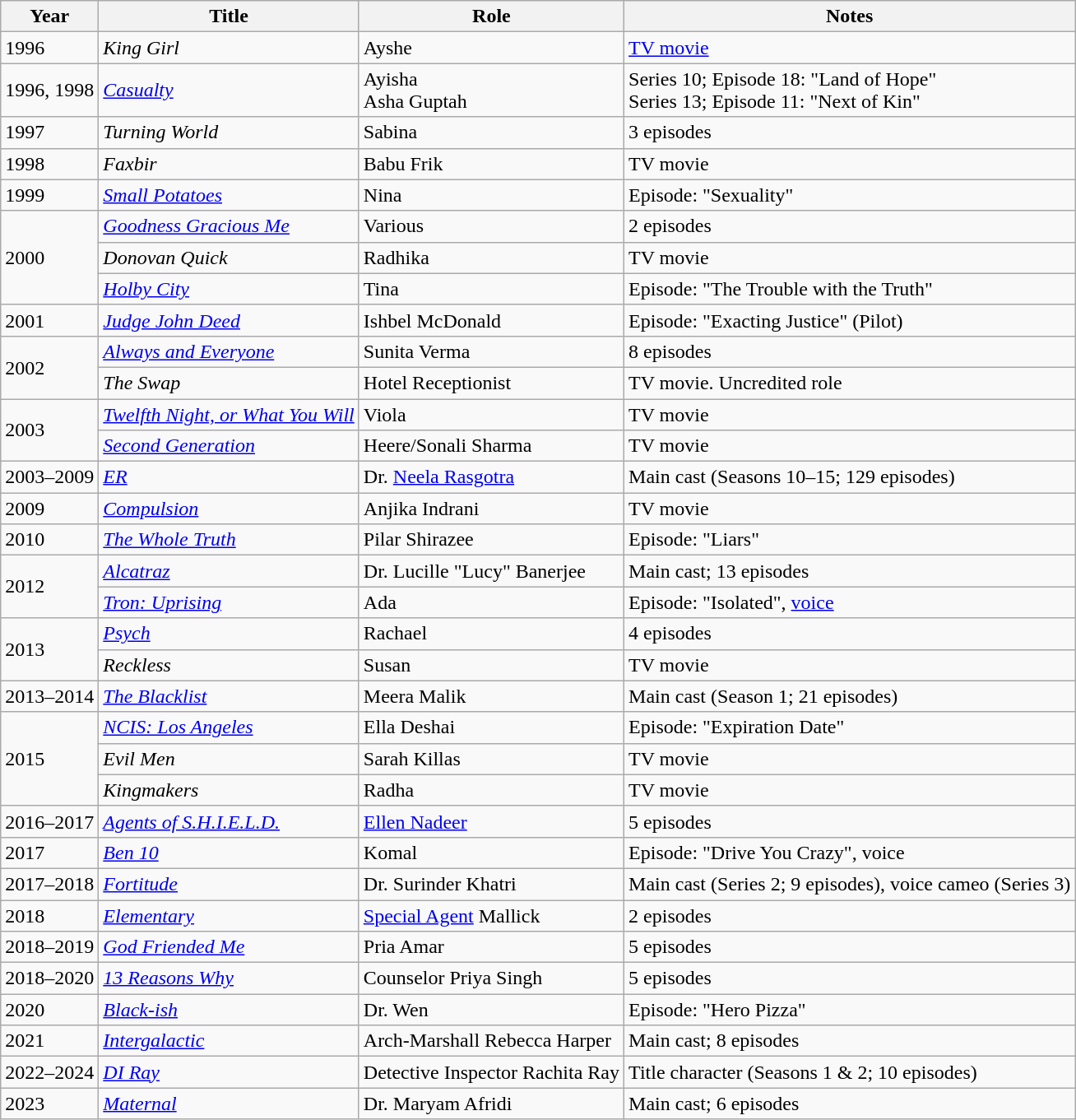<table class="wikitable sortable sticky-header">
<tr>
<th scope="col">Year</th>
<th scope="col">Title</th>
<th scope="col">Role</th>
<th scope="col" class="unsortable">Notes</th>
</tr>
<tr>
<td>1996</td>
<td><em>King Girl</em></td>
<td>Ayshe</td>
<td><a href='#'>TV movie</a></td>
</tr>
<tr>
<td>1996, 1998</td>
<td><em><a href='#'>Casualty</a></em></td>
<td>Ayisha<br>Asha Guptah</td>
<td>Series 10; Episode 18: "Land of Hope"<br>Series 13; Episode 11: "Next of Kin"</td>
</tr>
<tr>
<td>1997</td>
<td><em>Turning World</em></td>
<td>Sabina</td>
<td>3 episodes</td>
</tr>
<tr>
<td>1998</td>
<td><em>Faxbir</em></td>
<td>Babu Frik</td>
<td>TV movie</td>
</tr>
<tr>
<td>1999</td>
<td><em><a href='#'>Small Potatoes</a></em></td>
<td>Nina</td>
<td>Episode: "Sexuality"</td>
</tr>
<tr>
<td rowspan="3">2000</td>
<td><em><a href='#'>Goodness Gracious Me</a></em></td>
<td>Various</td>
<td>2 episodes</td>
</tr>
<tr>
<td><em>Donovan Quick</em></td>
<td>Radhika</td>
<td>TV movie</td>
</tr>
<tr>
<td><em><a href='#'>Holby City</a></em></td>
<td>Tina</td>
<td>Episode: "The Trouble with the Truth"</td>
</tr>
<tr>
<td>2001</td>
<td><em><a href='#'>Judge John Deed</a></em></td>
<td>Ishbel McDonald</td>
<td>Episode: "Exacting Justice" (Pilot)</td>
</tr>
<tr>
<td rowspan="2">2002</td>
<td><em><a href='#'>Always and Everyone</a></em></td>
<td>Sunita Verma</td>
<td>8 episodes</td>
</tr>
<tr>
<td><em>The Swap</em></td>
<td>Hotel Receptionist</td>
<td>TV movie. Uncredited role</td>
</tr>
<tr>
<td rowspan="2">2003</td>
<td><em><a href='#'>Twelfth Night, or What You Will</a></em></td>
<td>Viola</td>
<td>TV movie</td>
</tr>
<tr>
<td><em><a href='#'>Second Generation</a></em></td>
<td>Heere/Sonali Sharma</td>
<td>TV movie</td>
</tr>
<tr>
<td>2003–2009</td>
<td><em><a href='#'>ER</a></em></td>
<td>Dr. <a href='#'>Neela Rasgotra</a></td>
<td>Main cast (Seasons 10–15; 129 episodes)</td>
</tr>
<tr>
<td>2009</td>
<td><em><a href='#'>Compulsion</a></em></td>
<td>Anjika Indrani</td>
<td>TV movie</td>
</tr>
<tr>
<td>2010</td>
<td><em><a href='#'>The Whole Truth</a></em></td>
<td>Pilar Shirazee</td>
<td>Episode: "Liars"</td>
</tr>
<tr>
<td rowspan="2">2012</td>
<td><em><a href='#'>Alcatraz</a></em></td>
<td>Dr. Lucille "Lucy" Banerjee</td>
<td>Main cast; 13 episodes</td>
</tr>
<tr>
<td><em><a href='#'>Tron: Uprising</a></em></td>
<td>Ada</td>
<td>Episode: "Isolated", <a href='#'>voice</a></td>
</tr>
<tr>
<td rowspan="2">2013</td>
<td><em><a href='#'>Psych</a></em></td>
<td>Rachael</td>
<td>4 episodes</td>
</tr>
<tr>
<td><em>Reckless</em></td>
<td>Susan</td>
<td>TV movie</td>
</tr>
<tr>
<td>2013–2014</td>
<td><em><a href='#'>The Blacklist</a></em></td>
<td>Meera Malik</td>
<td>Main cast (Season 1; 21 episodes)</td>
</tr>
<tr>
<td rowspan="3">2015</td>
<td><em><a href='#'>NCIS: Los Angeles</a></em></td>
<td>Ella Deshai</td>
<td>Episode: "Expiration Date"</td>
</tr>
<tr>
<td><em>Evil Men</em></td>
<td>Sarah Killas</td>
<td>TV movie</td>
</tr>
<tr>
<td><em>Kingmakers</em></td>
<td>Radha</td>
<td>TV movie</td>
</tr>
<tr>
<td>2016–2017</td>
<td><em><a href='#'>Agents of S.H.I.E.L.D.</a></em></td>
<td><a href='#'>Ellen Nadeer</a></td>
<td>5 episodes</td>
</tr>
<tr>
<td>2017</td>
<td><em><a href='#'>Ben 10</a></em></td>
<td>Komal</td>
<td>Episode: "Drive You Crazy", voice</td>
</tr>
<tr>
<td>2017–2018</td>
<td><em><a href='#'>Fortitude</a></em></td>
<td>Dr. Surinder Khatri</td>
<td>Main cast (Series 2; 9 episodes), voice cameo (Series 3)</td>
</tr>
<tr>
<td>2018</td>
<td><em><a href='#'>Elementary</a></em></td>
<td><a href='#'>Special Agent</a> Mallick</td>
<td>2 episodes</td>
</tr>
<tr>
<td>2018–2019</td>
<td><em><a href='#'>God Friended Me</a></em></td>
<td>Pria Amar</td>
<td>5 episodes</td>
</tr>
<tr>
<td>2018–2020</td>
<td><em><a href='#'>13 Reasons Why</a></em></td>
<td>Counselor Priya Singh</td>
<td>5 episodes</td>
</tr>
<tr>
<td>2020</td>
<td><em><a href='#'>Black-ish</a></em></td>
<td>Dr. Wen</td>
<td>Episode: "Hero Pizza"</td>
</tr>
<tr>
<td>2021</td>
<td><em><a href='#'>Intergalactic</a></em></td>
<td>Arch-Marshall Rebecca Harper</td>
<td>Main cast; 8 episodes</td>
</tr>
<tr>
<td>2022–2024</td>
<td><em><a href='#'>DI Ray</a></em></td>
<td>Detective Inspector Rachita Ray</td>
<td>Title character (Seasons 1 & 2; 10 episodes)</td>
</tr>
<tr>
<td>2023</td>
<td><em><a href='#'>Maternal</a></em></td>
<td>Dr. Maryam Afridi</td>
<td>Main cast; 6 episodes</td>
</tr>
</table>
